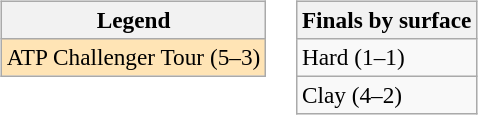<table>
<tr valign=top>
<td><br><table class="wikitable" style=font-size:97%>
<tr>
<th>Legend</th>
</tr>
<tr style="background:moccasin;">
<td>ATP Challenger Tour (5–3)</td>
</tr>
</table>
</td>
<td><br><table class="wikitable" style=font-size:97%>
<tr>
<th>Finals by surface</th>
</tr>
<tr>
<td>Hard (1–1)</td>
</tr>
<tr>
<td>Clay (4–2)</td>
</tr>
</table>
</td>
</tr>
</table>
